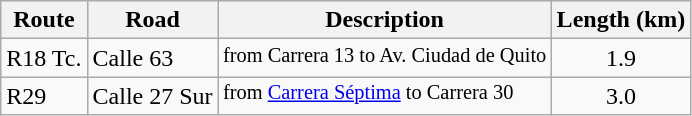<table class="wikitable sortable">
<tr>
<th>Route</th>
<th>Road</th>
<th>Description</th>
<th>Length (km)</th>
</tr>
<tr>
<td valign="top">R18 Tc.</td>
<td valign="top">Calle 63</td>
<td style="vertical-align:top; font-size:85%;">from Carrera 13 to Av. Ciudad de Quito</td>
<td style="vertical-align:top; text-align:center;">1.9</td>
</tr>
<tr>
<td valign="top">R29</td>
<td valign="top">Calle 27 Sur</td>
<td style="vertical-align:top; font-size:85%;">from <a href='#'>Carrera Séptima</a> to Carrera 30</td>
<td style="vertical-align:top; text-align:center;">3.0</td>
</tr>
</table>
